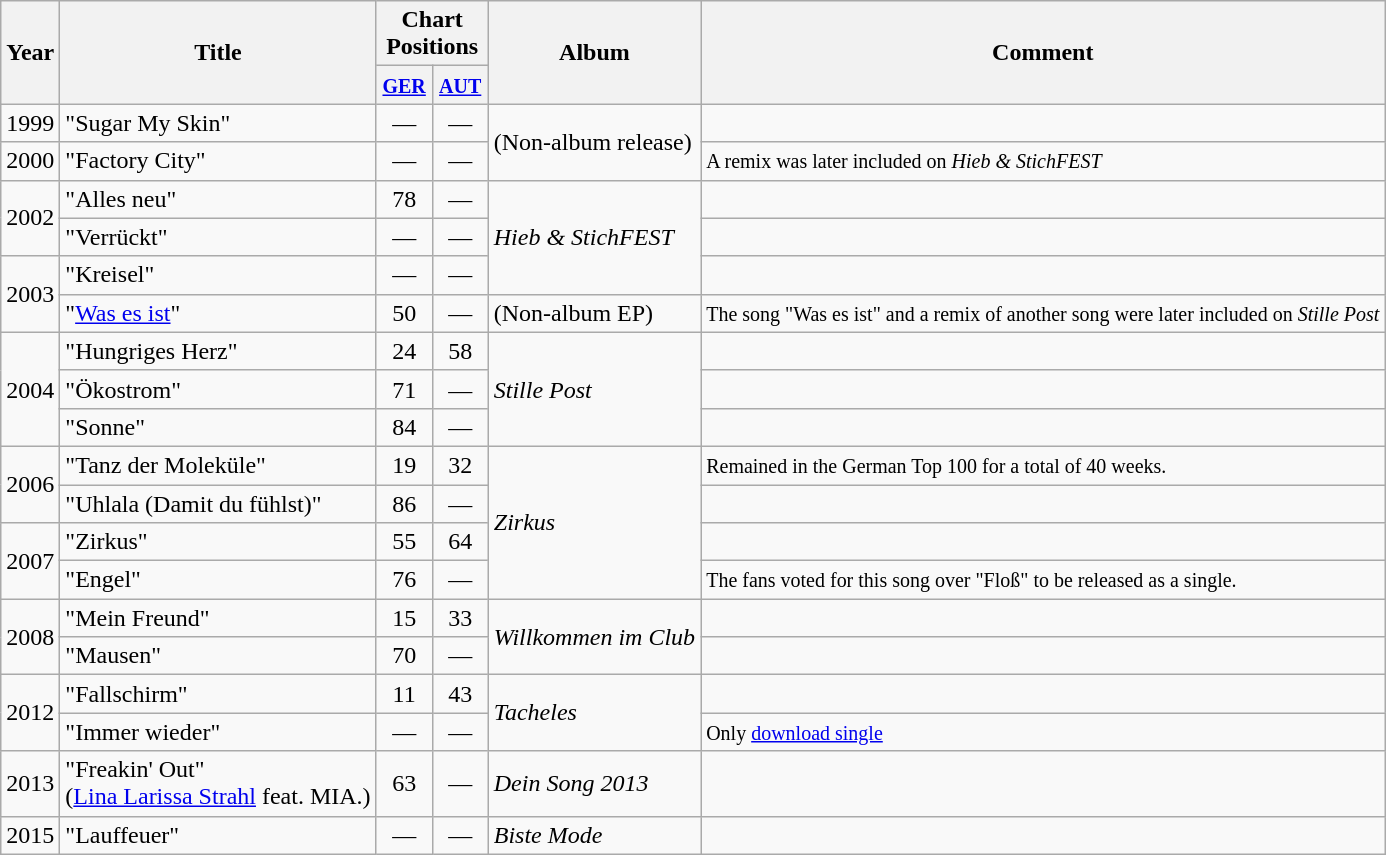<table class="wikitable">
<tr>
<th rowspan="2">Year</th>
<th rowspan="2">Title</th>
<th colspan="2">Chart Positions</th>
<th rowspan="2">Album</th>
<th rowspan="2">Comment</th>
</tr>
<tr>
<th width="30"><small><a href='#'>GER</a></small></th>
<th width="30"><small><a href='#'>AUT</a></small></th>
</tr>
<tr>
<td>1999</td>
<td>"Sugar My Skin"</td>
<td align="center">—</td>
<td align="center">—</td>
<td rowspan="2">(Non-album release)</td>
<td></td>
</tr>
<tr>
<td>2000</td>
<td>"Factory City"</td>
<td align="center">—</td>
<td align="center">—</td>
<td><small>A remix was later included on <em>Hieb & StichFEST</em></small></td>
</tr>
<tr>
<td rowspan="2">2002</td>
<td>"Alles neu"</td>
<td align="center">78</td>
<td align="center">—</td>
<td rowspan="3"><em>Hieb & StichFEST</em></td>
<td></td>
</tr>
<tr>
<td>"Verrückt"</td>
<td align="center">—</td>
<td align="center">—</td>
<td></td>
</tr>
<tr>
<td rowspan="2">2003</td>
<td>"Kreisel"</td>
<td align="center">—</td>
<td align="center">—</td>
<td></td>
</tr>
<tr>
<td>"<a href='#'>Was es ist</a>"</td>
<td align="center">50</td>
<td align="center">—</td>
<td>(Non-album EP)</td>
<td><small>The song "Was es ist" and a remix of another song were later included on <em>Stille Post</em></small></td>
</tr>
<tr>
<td rowspan="3">2004</td>
<td>"Hungriges Herz"</td>
<td align="center">24</td>
<td align="center">58</td>
<td rowspan="3"><em>Stille Post</em></td>
<td></td>
</tr>
<tr>
<td>"Ökostrom"</td>
<td align="center">71</td>
<td align="center">—</td>
<td></td>
</tr>
<tr>
<td>"Sonne"</td>
<td align="center">84</td>
<td align="center">—</td>
<td></td>
</tr>
<tr>
<td rowspan="2">2006</td>
<td>"Tanz der Moleküle"</td>
<td align="center">19</td>
<td align="center">32</td>
<td rowspan="4"><em>Zirkus</em></td>
<td><small>Remained in the German Top 100 for a total of 40 weeks.</small></td>
</tr>
<tr>
<td>"Uhlala (Damit du fühlst)"</td>
<td align="center">86</td>
<td align="center">—</td>
<td></td>
</tr>
<tr>
<td rowspan="2">2007</td>
<td>"Zirkus"</td>
<td align="center">55</td>
<td align="center">64</td>
<td></td>
</tr>
<tr>
<td>"Engel"</td>
<td align="center">76</td>
<td align="center">—</td>
<td><small>The fans voted for this song over "Floß" to be released as a single.</small></td>
</tr>
<tr>
<td rowspan="2">2008</td>
<td>"Mein Freund"</td>
<td align="center">15</td>
<td align="center">33</td>
<td rowspan="2"><em>Willkommen im Club</em></td>
<td></td>
</tr>
<tr>
<td>"Mausen"</td>
<td align="center">70</td>
<td align="center">—</td>
<td></td>
</tr>
<tr>
<td rowspan="2">2012</td>
<td>"Fallschirm"</td>
<td align="center">11</td>
<td align="center">43</td>
<td rowspan="2"><em>Tacheles</em></td>
</tr>
<tr>
<td>"Immer wieder"</td>
<td align="center">—</td>
<td align="center">—</td>
<td><small>Only <a href='#'>download single</a></small></td>
</tr>
<tr>
<td>2013</td>
<td>"Freakin' Out"<br><span>(<a href='#'>Lina Larissa Strahl</a> feat. MIA.)</span></td>
<td align="center">63</td>
<td align="center">—</td>
<td><em>Dein Song 2013</em></td>
<td></td>
</tr>
<tr>
<td>2015</td>
<td>"Lauffeuer"</td>
<td align="center">—</td>
<td align="center">—</td>
<td rowspan="1"><em>Biste Mode</em></td>
</tr>
</table>
